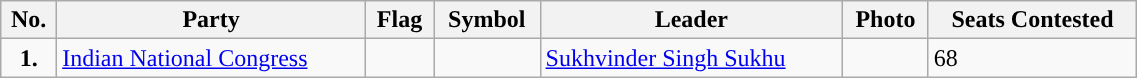<table class="wikitable"   width="60%">
<tr>
<th>No.</th>
<th>Party</th>
<th>Flag</th>
<th>Symbol</th>
<th>Leader</th>
<th>Photo</th>
<th>Seats Contested</th>
</tr>
<tr>
<td ! style="text-align:center; background:"><strong>1.</strong></td>
<td><a href='#'>Indian National Congress</a></td>
<td></td>
<td></td>
<td><a href='#'>Sukhvinder Singh Sukhu</a></td>
<td></td>
<td>68</td>
</tr>
</table>
